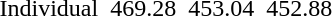<table>
<tr>
<td>Individual <br> </td>
<td></td>
<td>469.28</td>
<td></td>
<td>453.04</td>
<td></td>
<td>452.88</td>
</tr>
</table>
